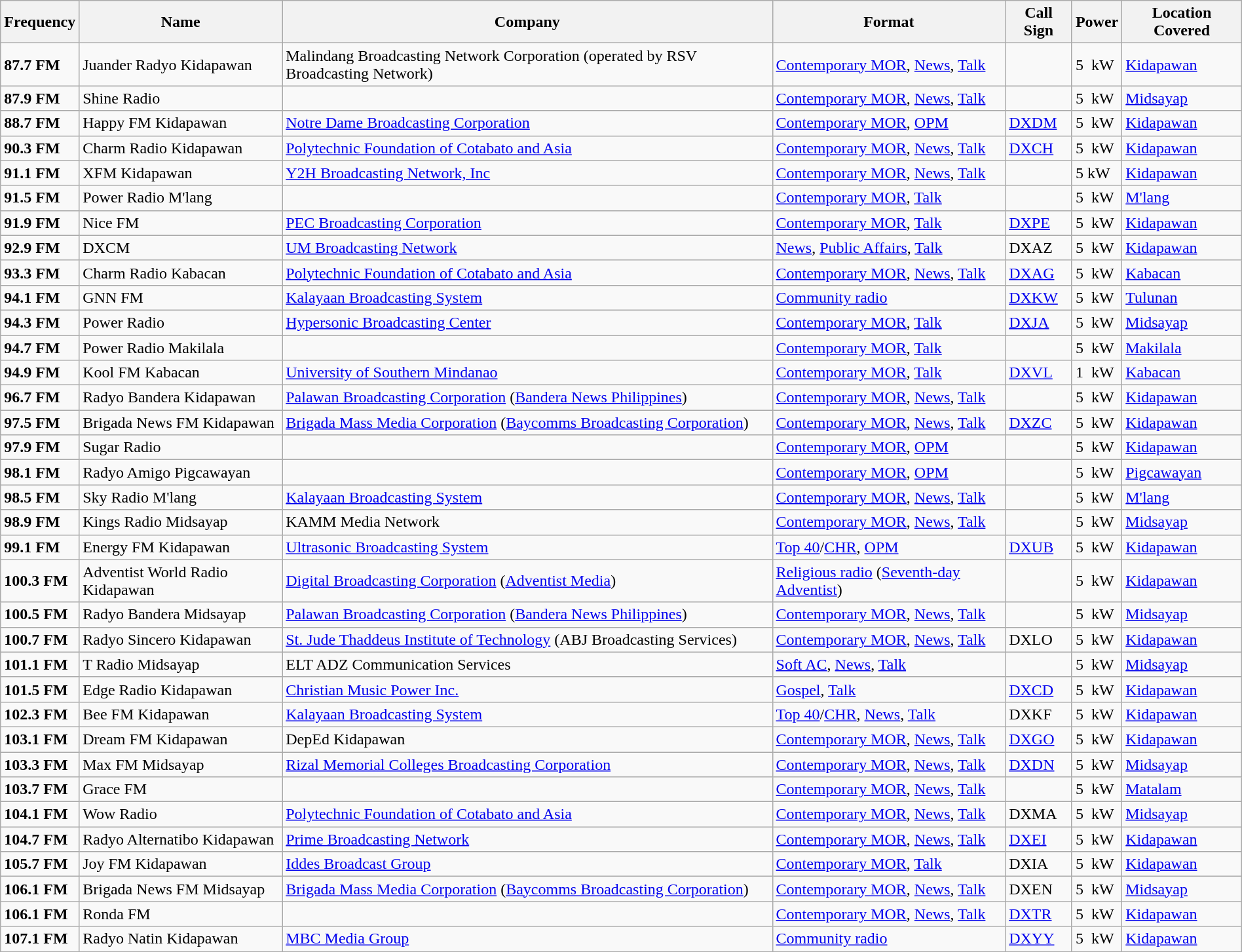<table class="sortable wikitable" style="width:100%">
<tr>
<th>Frequency</th>
<th>Name</th>
<th>Company</th>
<th>Format</th>
<th>Call Sign</th>
<th>Power</th>
<th>Location Covered</th>
</tr>
<tr>
<td><strong>87.7 FM</strong></td>
<td>Juander Radyo Kidapawan</td>
<td>Malindang Broadcasting Network Corporation (operated by RSV Broadcasting Network)</td>
<td><a href='#'>Contemporary MOR</a>, <a href='#'>News</a>, <a href='#'>Talk</a></td>
<td></td>
<td>5  kW</td>
<td><a href='#'>Kidapawan</a></td>
</tr>
<tr>
<td><strong>87.9 FM</strong></td>
<td>Shine Radio</td>
<td></td>
<td><a href='#'>Contemporary MOR</a>, <a href='#'>News</a>, <a href='#'>Talk</a></td>
<td></td>
<td>5  kW</td>
<td><a href='#'>Midsayap</a></td>
</tr>
<tr>
<td><strong>88.7 FM</strong></td>
<td>Happy FM Kidapawan</td>
<td><a href='#'>Notre Dame Broadcasting Corporation</a></td>
<td><a href='#'>Contemporary MOR</a>, <a href='#'>OPM</a></td>
<td><a href='#'>DXDM</a></td>
<td>5  kW</td>
<td><a href='#'>Kidapawan</a></td>
</tr>
<tr>
<td><strong>90.3 FM</strong></td>
<td>Charm Radio Kidapawan</td>
<td><a href='#'>Polytechnic Foundation of Cotabato and Asia</a></td>
<td><a href='#'>Contemporary MOR</a>, <a href='#'>News</a>, <a href='#'>Talk</a></td>
<td><a href='#'>DXCH</a></td>
<td>5  kW</td>
<td><a href='#'>Kidapawan</a></td>
</tr>
<tr>
<td><strong>91.1 FM</strong></td>
<td>XFM Kidapawan</td>
<td><a href='#'>Y2H Broadcasting Network, Inc</a></td>
<td><a href='#'>Contemporary MOR</a>, <a href='#'>News</a>, <a href='#'>Talk</a></td>
<td></td>
<td>5 kW</td>
<td><a href='#'>Kidapawan</a></td>
</tr>
<tr>
<td><strong>91.5 FM</strong></td>
<td>Power Radio M'lang</td>
<td></td>
<td><a href='#'>Contemporary MOR</a>, <a href='#'>Talk</a></td>
<td></td>
<td>5  kW</td>
<td><a href='#'>M'lang</a></td>
</tr>
<tr>
<td><strong>91.9 FM</strong></td>
<td>Nice FM</td>
<td><a href='#'>PEC Broadcasting Corporation</a></td>
<td><a href='#'>Contemporary MOR</a>, <a href='#'>Talk</a></td>
<td><a href='#'>DXPE</a></td>
<td>5  kW</td>
<td><a href='#'>Kidapawan</a></td>
</tr>
<tr>
<td><strong>92.9 FM</strong></td>
<td>DXCM</td>
<td><a href='#'>UM Broadcasting Network</a></td>
<td><a href='#'>News</a>, <a href='#'>Public Affairs</a>, <a href='#'>Talk</a></td>
<td>DXAZ</td>
<td>5  kW</td>
<td><a href='#'>Kidapawan</a></td>
</tr>
<tr>
<td><strong>93.3 FM</strong></td>
<td>Charm Radio Kabacan</td>
<td><a href='#'>Polytechnic Foundation of Cotabato and Asia</a></td>
<td><a href='#'>Contemporary MOR</a>, <a href='#'>News</a>, <a href='#'>Talk</a></td>
<td><a href='#'>DXAG</a></td>
<td>5  kW</td>
<td><a href='#'>Kabacan</a></td>
</tr>
<tr>
<td><strong>94.1 FM</strong></td>
<td>GNN FM</td>
<td><a href='#'>Kalayaan Broadcasting System</a></td>
<td><a href='#'>Community radio</a></td>
<td><a href='#'>DXKW</a></td>
<td>5  kW</td>
<td><a href='#'>Tulunan</a></td>
</tr>
<tr>
<td><strong>94.3 FM</strong></td>
<td>Power Radio</td>
<td><a href='#'>Hypersonic Broadcasting Center</a></td>
<td><a href='#'>Contemporary MOR</a>, <a href='#'>Talk</a></td>
<td><a href='#'>DXJA</a></td>
<td>5  kW</td>
<td><a href='#'>Midsayap</a></td>
</tr>
<tr>
<td><strong>94.7 FM</strong></td>
<td>Power Radio Makilala</td>
<td></td>
<td><a href='#'>Contemporary MOR</a>, <a href='#'>Talk</a></td>
<td></td>
<td>5  kW</td>
<td><a href='#'>Makilala</a></td>
</tr>
<tr>
<td><strong>94.9 FM</strong></td>
<td>Kool FM Kabacan</td>
<td><a href='#'>University of Southern Mindanao</a></td>
<td><a href='#'>Contemporary MOR</a>, <a href='#'>Talk</a></td>
<td><a href='#'>DXVL</a></td>
<td>1  kW</td>
<td><a href='#'>Kabacan</a></td>
</tr>
<tr>
<td><strong>96.7 FM</strong></td>
<td>Radyo Bandera Kidapawan</td>
<td><a href='#'>Palawan Broadcasting Corporation</a> (<a href='#'>Bandera News Philippines</a>)</td>
<td><a href='#'>Contemporary MOR</a>, <a href='#'>News</a>, <a href='#'>Talk</a></td>
<td></td>
<td>5  kW</td>
<td><a href='#'>Kidapawan</a></td>
</tr>
<tr>
<td><strong>97.5 FM</strong></td>
<td>Brigada News FM Kidapawan</td>
<td><a href='#'>Brigada Mass Media Corporation</a> (<a href='#'>Baycomms Broadcasting Corporation</a>)</td>
<td><a href='#'>Contemporary MOR</a>, <a href='#'>News</a>, <a href='#'>Talk</a></td>
<td><a href='#'>DXZC</a></td>
<td>5  kW</td>
<td><a href='#'>Kidapawan</a></td>
</tr>
<tr>
<td><strong>97.9 FM</strong></td>
<td>Sugar Radio</td>
<td></td>
<td><a href='#'>Contemporary MOR</a>, <a href='#'>OPM</a></td>
<td></td>
<td>5  kW</td>
<td><a href='#'>Kidapawan</a></td>
</tr>
<tr>
<td><strong>98.1 FM</strong></td>
<td>Radyo Amigo Pigcawayan</td>
<td></td>
<td><a href='#'>Contemporary MOR</a>, <a href='#'>OPM</a></td>
<td></td>
<td>5  kW</td>
<td><a href='#'>Pigcawayan</a></td>
</tr>
<tr>
<td><strong>98.5 FM</strong></td>
<td>Sky Radio M'lang</td>
<td><a href='#'>Kalayaan Broadcasting System</a></td>
<td><a href='#'>Contemporary MOR</a>, <a href='#'>News</a>, <a href='#'>Talk</a></td>
<td></td>
<td>5  kW</td>
<td><a href='#'>M'lang</a></td>
</tr>
<tr>
<td><strong>98.9 FM</strong></td>
<td>Kings Radio Midsayap</td>
<td>KAMM Media Network</td>
<td><a href='#'>Contemporary MOR</a>, <a href='#'>News</a>, <a href='#'>Talk</a></td>
<td></td>
<td>5  kW</td>
<td><a href='#'>Midsayap</a></td>
</tr>
<tr>
<td><strong>99.1 FM</strong></td>
<td>Energy FM Kidapawan</td>
<td><a href='#'>Ultrasonic Broadcasting System</a></td>
<td><a href='#'>Top 40</a>/<a href='#'>CHR</a>, <a href='#'>OPM</a></td>
<td><a href='#'>DXUB</a></td>
<td>5  kW</td>
<td><a href='#'>Kidapawan</a></td>
</tr>
<tr>
<td><strong>100.3 FM</strong></td>
<td>Adventist World Radio Kidapawan</td>
<td><a href='#'>Digital Broadcasting Corporation</a> (<a href='#'>Adventist Media</a>)</td>
<td><a href='#'>Religious radio</a> (<a href='#'>Seventh-day Adventist</a>)</td>
<td></td>
<td>5  kW</td>
<td><a href='#'>Kidapawan</a></td>
</tr>
<tr>
<td><strong>100.5 FM</strong></td>
<td>Radyo Bandera Midsayap</td>
<td><a href='#'>Palawan Broadcasting Corporation</a> (<a href='#'>Bandera News Philippines</a>)</td>
<td><a href='#'>Contemporary MOR</a>, <a href='#'>News</a>, <a href='#'>Talk</a></td>
<td></td>
<td>5  kW</td>
<td><a href='#'>Midsayap</a></td>
</tr>
<tr>
<td><strong>100.7 FM</strong></td>
<td>Radyo Sincero Kidapawan</td>
<td><a href='#'>St. Jude Thaddeus Institute of Technology</a> (ABJ Broadcasting Services)</td>
<td><a href='#'>Contemporary MOR</a>, <a href='#'>News</a>, <a href='#'>Talk</a></td>
<td>DXLO</td>
<td>5  kW</td>
<td><a href='#'>Kidapawan</a></td>
</tr>
<tr>
<td><strong>101.1 FM</strong></td>
<td>T Radio Midsayap</td>
<td>ELT ADZ Communication Services</td>
<td><a href='#'>Soft AC</a>, <a href='#'>News</a>, <a href='#'>Talk</a></td>
<td></td>
<td>5  kW</td>
<td><a href='#'>Midsayap</a></td>
</tr>
<tr>
<td><strong>101.5 FM</strong></td>
<td>Edge Radio Kidapawan</td>
<td><a href='#'>Christian Music Power Inc.</a></td>
<td><a href='#'>Gospel</a>, <a href='#'>Talk</a></td>
<td><a href='#'>DXCD</a></td>
<td>5  kW</td>
<td><a href='#'>Kidapawan</a></td>
</tr>
<tr>
<td><strong>102.3 FM</strong></td>
<td>Bee FM Kidapawan</td>
<td><a href='#'>Kalayaan Broadcasting System</a></td>
<td><a href='#'>Top 40</a>/<a href='#'>CHR</a>, <a href='#'>News</a>, <a href='#'>Talk</a></td>
<td>DXKF</td>
<td>5  kW</td>
<td><a href='#'>Kidapawan</a></td>
</tr>
<tr>
<td><strong>103.1 FM</strong></td>
<td>Dream FM Kidapawan</td>
<td>DepEd Kidapawan</td>
<td><a href='#'>Contemporary MOR</a>, <a href='#'>News</a>, <a href='#'>Talk</a></td>
<td><a href='#'>DXGO</a></td>
<td>5  kW</td>
<td><a href='#'>Kidapawan</a></td>
</tr>
<tr>
<td><strong>103.3 FM</strong></td>
<td>Max FM Midsayap</td>
<td><a href='#'>Rizal Memorial Colleges Broadcasting Corporation</a></td>
<td><a href='#'>Contemporary MOR</a>, <a href='#'>News</a>, <a href='#'>Talk</a></td>
<td><a href='#'>DXDN</a></td>
<td>5  kW</td>
<td><a href='#'>Midsayap</a></td>
</tr>
<tr>
<td><strong>103.7 FM</strong></td>
<td>Grace FM</td>
<td></td>
<td><a href='#'>Contemporary MOR</a>, <a href='#'>News</a>, <a href='#'>Talk</a></td>
<td></td>
<td>5  kW</td>
<td><a href='#'>Matalam</a></td>
</tr>
<tr>
<td><strong>104.1 FM</strong></td>
<td>Wow Radio</td>
<td><a href='#'>Polytechnic Foundation of Cotabato and Asia</a></td>
<td><a href='#'>Contemporary MOR</a>, <a href='#'>News</a>, <a href='#'>Talk</a></td>
<td DXMA (Midsayap)>DXMA</td>
<td>5  kW</td>
<td><a href='#'>Midsayap</a></td>
</tr>
<tr>
<td><strong>104.7 FM</strong></td>
<td>Radyo Alternatibo Kidapawan</td>
<td><a href='#'>Prime Broadcasting Network</a></td>
<td><a href='#'>Contemporary MOR</a>, <a href='#'>News</a>, <a href='#'>Talk</a></td>
<td><a href='#'>DXEI</a></td>
<td>5  kW</td>
<td><a href='#'>Kidapawan</a></td>
</tr>
<tr>
<td><strong>105.7 FM</strong></td>
<td>Joy FM Kidapawan</td>
<td><a href='#'>Iddes Broadcast Group</a></td>
<td><a href='#'>Contemporary MOR</a>, <a href='#'>Talk</a></td>
<td>DXIA</td>
<td>5  kW</td>
<td><a href='#'>Kidapawan</a></td>
</tr>
<tr>
<td><strong>106.1 FM</strong></td>
<td>Brigada News FM Midsayap</td>
<td><a href='#'>Brigada Mass Media Corporation</a> (<a href='#'>Baycomms Broadcasting Corporation</a>)</td>
<td><a href='#'>Contemporary MOR</a>, <a href='#'>News</a>, <a href='#'>Talk</a></td>
<td>DXEN</td>
<td>5  kW</td>
<td><a href='#'>Midsayap</a></td>
</tr>
<tr>
<td><strong>106.1 FM</strong></td>
<td>Ronda FM</td>
<td></td>
<td><a href='#'>Contemporary MOR</a>, <a href='#'>News</a>, <a href='#'>Talk</a></td>
<td><a href='#'>DXTR</a></td>
<td>5  kW</td>
<td><a href='#'>Kidapawan</a></td>
</tr>
<tr>
<td><strong>107.1 FM</strong></td>
<td>Radyo Natin Kidapawan</td>
<td><a href='#'>MBC Media Group</a></td>
<td><a href='#'>Community radio</a></td>
<td><a href='#'>DXYY</a></td>
<td>5  kW</td>
<td><a href='#'>Kidapawan</a></td>
</tr>
<tr>
</tr>
</table>
